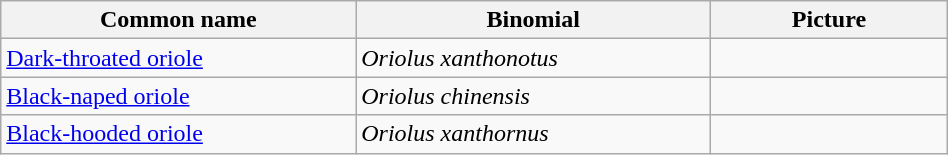<table width=50% class="wikitable">
<tr>
<th width=30%>Common name</th>
<th width=30%>Binomial</th>
<th width=20%>Picture</th>
</tr>
<tr>
<td><a href='#'>Dark-throated oriole</a></td>
<td><em>Oriolus xanthonotus</em></td>
<td></td>
</tr>
<tr>
<td><a href='#'>Black-naped oriole</a></td>
<td><em>Oriolus chinensis</em></td>
<td></td>
</tr>
<tr>
<td><a href='#'>Black-hooded oriole</a></td>
<td><em>Oriolus xanthornus</em></td>
<td></td>
</tr>
</table>
